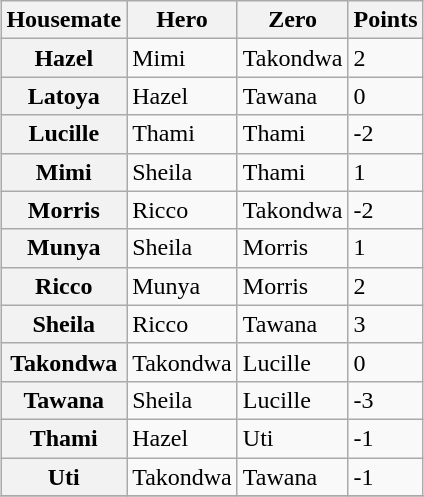<table class="sortable wikitable" style="margin: 1em auto 1em auto">
<tr>
<th>Housemate</th>
<th>Hero</th>
<th>Zero</th>
<th>Points</th>
</tr>
<tr>
<th>Hazel</th>
<td>Mimi</td>
<td>Takondwa</td>
<td>2</td>
</tr>
<tr>
<th>Latoya</th>
<td>Hazel</td>
<td>Tawana</td>
<td>0</td>
</tr>
<tr>
<th>Lucille</th>
<td>Thami</td>
<td>Thami</td>
<td>-2</td>
</tr>
<tr>
<th>Mimi</th>
<td>Sheila</td>
<td>Thami</td>
<td>1</td>
</tr>
<tr>
<th>Morris</th>
<td>Ricco</td>
<td>Takondwa</td>
<td>-2</td>
</tr>
<tr>
<th>Munya</th>
<td>Sheila</td>
<td>Morris</td>
<td>1</td>
</tr>
<tr>
<th>Ricco</th>
<td>Munya</td>
<td>Morris</td>
<td>2</td>
</tr>
<tr>
<th>Sheila</th>
<td>Ricco</td>
<td>Tawana</td>
<td>3</td>
</tr>
<tr>
<th>Takondwa</th>
<td>Takondwa</td>
<td>Lucille</td>
<td>0</td>
</tr>
<tr>
<th>Tawana</th>
<td>Sheila</td>
<td>Lucille</td>
<td>-3</td>
</tr>
<tr>
<th>Thami</th>
<td>Hazel</td>
<td>Uti</td>
<td>-1</td>
</tr>
<tr>
<th>Uti</th>
<td>Takondwa</td>
<td>Tawana</td>
<td>-1</td>
</tr>
<tr>
</tr>
</table>
